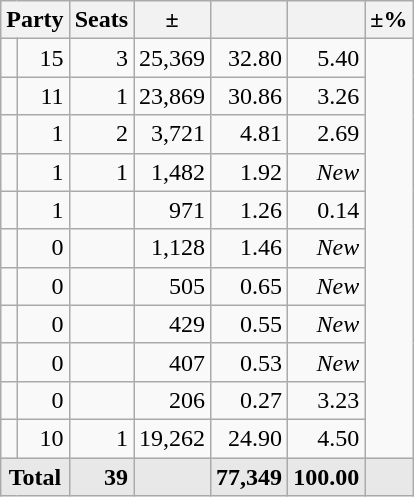<table class=wikitable>
<tr>
<th colspan=2 align=center>Party</th>
<th>Seats</th>
<th>±</th>
<th></th>
<th></th>
<th>±%</th>
</tr>
<tr>
<td></td>
<td align=right>15</td>
<td align=right>3</td>
<td align=right>25,369</td>
<td align=right>32.80</td>
<td align=right>5.40</td>
</tr>
<tr>
<td></td>
<td align=right>11</td>
<td align=right>1</td>
<td align=right>23,869</td>
<td align=right>30.86</td>
<td align=right>3.26</td>
</tr>
<tr>
<td></td>
<td align=right>1</td>
<td align=right>2</td>
<td align=right>3,721</td>
<td align=right>4.81</td>
<td align=right>2.69</td>
</tr>
<tr>
<td></td>
<td align=right>1</td>
<td align=right>1</td>
<td align=right>1,482</td>
<td align=right>1.92</td>
<td align=right><em>New</em></td>
</tr>
<tr>
<td></td>
<td align=right>1</td>
<td align=right></td>
<td align=right>971</td>
<td align=right>1.26</td>
<td align=right>0.14</td>
</tr>
<tr>
<td></td>
<td align=right>0</td>
<td align=right></td>
<td align=right>1,128</td>
<td align=right>1.46</td>
<td align=right><em>New</em></td>
</tr>
<tr>
<td></td>
<td align=right>0</td>
<td align=right></td>
<td align=right>505</td>
<td align=right>0.65</td>
<td align=right><em>New</em></td>
</tr>
<tr>
<td></td>
<td align=right>0</td>
<td align=right></td>
<td align=right>429</td>
<td align=right>0.55</td>
<td align=right><em>New</em></td>
</tr>
<tr>
<td></td>
<td align=right>0</td>
<td align=right></td>
<td align=right>407</td>
<td align=right>0.53</td>
<td align=right><em>New</em></td>
</tr>
<tr>
<td></td>
<td align=right>0</td>
<td align=right></td>
<td align=right>206</td>
<td align=right>0.27</td>
<td align=right>3.23</td>
</tr>
<tr>
<td></td>
<td align=right>10</td>
<td align=right>1</td>
<td align=right>19,262</td>
<td align=right>24.90</td>
<td align=right>4.50</td>
</tr>
<tr style="font-weight:bold; background:rgb(232,232,232);">
<td colspan=2 align=center>Total</td>
<td align=right>39</td>
<td align=center></td>
<td align=right>77,349</td>
<td align=center>100.00</td>
<td align=center></td>
</tr>
</table>
